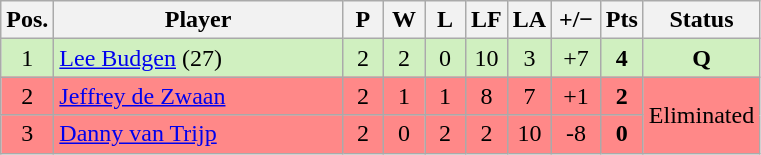<table class="wikitable" style="text-align:center; margin: 1em auto 1em auto, align:left">
<tr>
<th width=20>Pos.</th>
<th width=185>Player</th>
<th width=20>P</th>
<th width=20>W</th>
<th width=20>L</th>
<th width=20>LF</th>
<th width=20>LA</th>
<th width=25>+/−</th>
<th width=20>Pts</th>
<th width=70>Status</th>
</tr>
<tr style="background:#D0F0C0;">
<td>1</td>
<td align=left> <a href='#'>Lee Budgen</a> (27)</td>
<td>2</td>
<td>2</td>
<td>0</td>
<td>10</td>
<td>3</td>
<td>+7</td>
<td><strong>4</strong></td>
<td rowspan=1><strong>Q</strong></td>
</tr>
<tr style="background:#FF8888;">
<td>2</td>
<td align=left> <a href='#'>Jeffrey de Zwaan</a></td>
<td>2</td>
<td>1</td>
<td>1</td>
<td>8</td>
<td>7</td>
<td>+1</td>
<td><strong>2</strong></td>
<td rowspan=2>Eliminated</td>
</tr>
<tr style="background:#FF8888;">
<td>3</td>
<td align=left> <a href='#'>Danny van Trijp</a></td>
<td>2</td>
<td>0</td>
<td>2</td>
<td>2</td>
<td>10</td>
<td>-8</td>
<td><strong>0</strong></td>
</tr>
</table>
